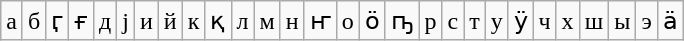<table class="wikitable">
<tr>
<td>а</td>
<td>б</td>
<td>ӷ</td>
<td>ғ</td>
<td>д</td>
<td>j</td>
<td>и</td>
<td>й</td>
<td>к</td>
<td>қ</td>
<td>л</td>
<td>м</td>
<td>н</td>
<td>ҥ</td>
<td>о</td>
<td>ӧ</td>
<td>ҧ</td>
<td>р</td>
<td>с</td>
<td>т</td>
<td>у</td>
<td>ӱ</td>
<td>ч</td>
<td>х</td>
<td>ш</td>
<td>ы</td>
<td>э</td>
<td>ӓ</td>
</tr>
</table>
